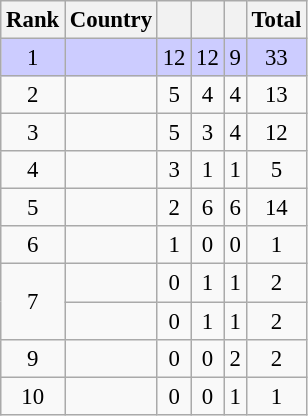<table class=wikitable style="text-align: center; font-size:95%">
<tr>
<th>Rank</th>
<th>Country</th>
<th></th>
<th></th>
<th></th>
<th>Total</th>
</tr>
<tr style="background: #ccccff">
<td>1</td>
<td style="text-align: left"></td>
<td>12</td>
<td>12</td>
<td>9</td>
<td>33</td>
</tr>
<tr>
<td>2</td>
<td style="text-align: left"></td>
<td>5</td>
<td>4</td>
<td>4</td>
<td>13</td>
</tr>
<tr>
<td>3</td>
<td style="text-align: left"></td>
<td>5</td>
<td>3</td>
<td>4</td>
<td>12</td>
</tr>
<tr>
<td>4</td>
<td style="text-align: left"></td>
<td>3</td>
<td>1</td>
<td>1</td>
<td>5</td>
</tr>
<tr>
<td>5</td>
<td style="text-align: left"></td>
<td>2</td>
<td>6</td>
<td>6</td>
<td>14</td>
</tr>
<tr>
<td>6</td>
<td style="text-align: left"></td>
<td>1</td>
<td>0</td>
<td>0</td>
<td>1</td>
</tr>
<tr>
<td rowspan=2>7</td>
<td style="text-align: left"></td>
<td>0</td>
<td>1</td>
<td>1</td>
<td>2</td>
</tr>
<tr>
<td style="text-align: left"></td>
<td>0</td>
<td>1</td>
<td>1</td>
<td>2</td>
</tr>
<tr>
<td>9</td>
<td style="text-align: left"></td>
<td>0</td>
<td>0</td>
<td>2</td>
<td>2</td>
</tr>
<tr>
<td>10</td>
<td style="text-align: left"></td>
<td>0</td>
<td>0</td>
<td>1</td>
<td>1</td>
</tr>
</table>
